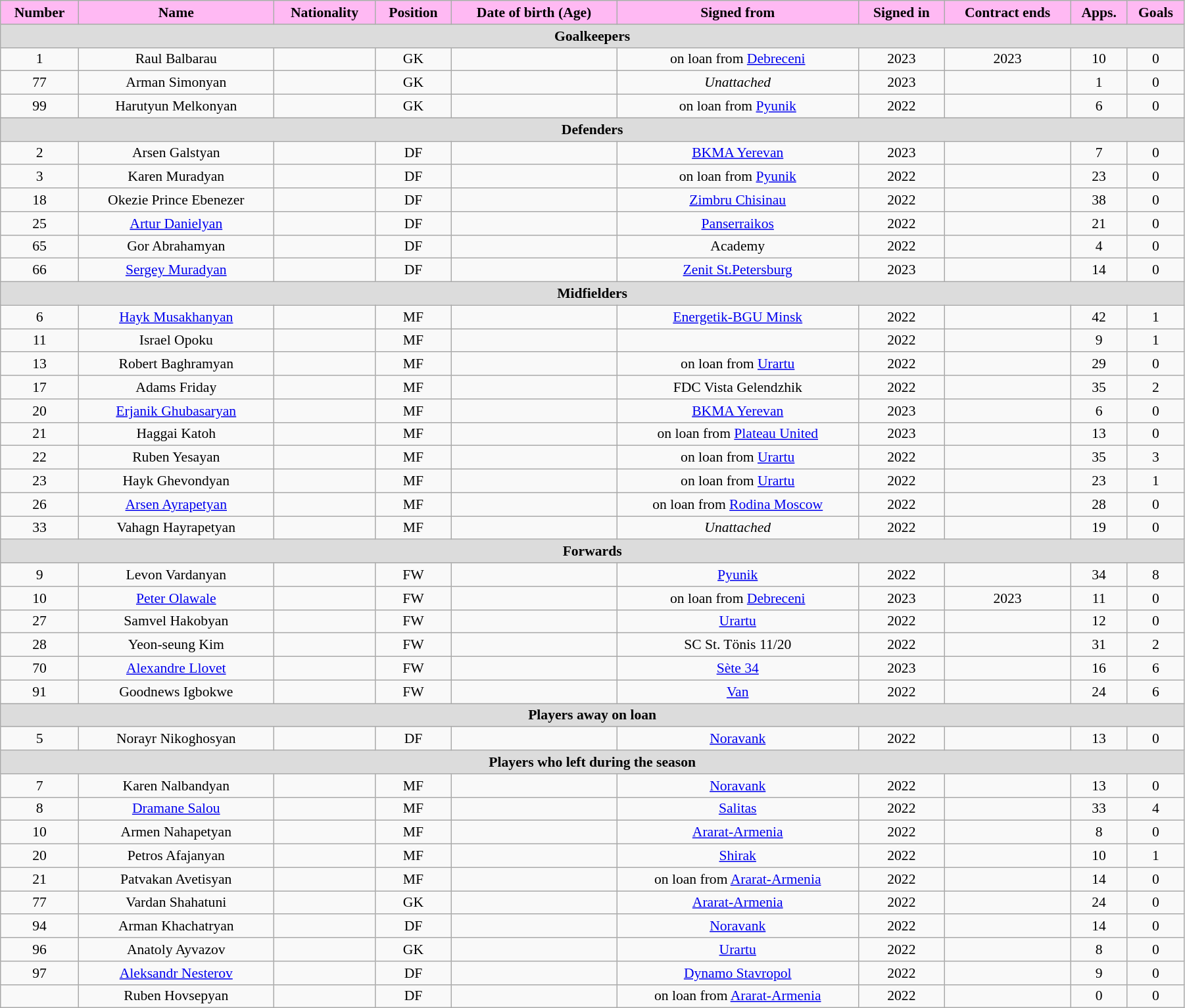<table class="wikitable"  style="text-align:center; font-size:90%; width:95%;">
<tr>
<th style="background:#FFB9F3; color:#000000; text-align:center;">Number</th>
<th style="background:#FFB9F3; color:#000000; text-align:center;">Name</th>
<th style="background:#FFB9F3; color:#000000; text-align:center;">Nationality</th>
<th style="background:#FFB9F3; color:#000000; text-align:center;">Position</th>
<th style="background:#FFB9F3; color:#000000; text-align:center;">Date of birth (Age)</th>
<th style="background:#FFB9F3; color:#000000; text-align:center;">Signed from</th>
<th style="background:#FFB9F3; color:#000000; text-align:center;">Signed in</th>
<th style="background:#FFB9F3; color:#000000; text-align:center;">Contract ends</th>
<th style="background:#FFB9F3; color:#000000; text-align:center;">Apps.</th>
<th style="background:#FFB9F3; color:#000000; text-align:center;">Goals</th>
</tr>
<tr>
<th colspan="11"  style="background:#dcdcdc; text-align:center;">Goalkeepers</th>
</tr>
<tr>
<td>1</td>
<td>Raul Balbarau</td>
<td></td>
<td>GK</td>
<td></td>
<td>on loan from <a href='#'>Debreceni</a></td>
<td>2023</td>
<td>2023</td>
<td>10</td>
<td>0</td>
</tr>
<tr>
<td>77</td>
<td>Arman Simonyan</td>
<td></td>
<td>GK</td>
<td></td>
<td><em>Unattached</em></td>
<td>2023</td>
<td></td>
<td>1</td>
<td>0</td>
</tr>
<tr>
<td>99</td>
<td>Harutyun Melkonyan</td>
<td></td>
<td>GK</td>
<td></td>
<td>on loan from <a href='#'>Pyunik</a></td>
<td>2022</td>
<td></td>
<td>6</td>
<td>0</td>
</tr>
<tr>
<th colspan="11"  style="background:#dcdcdc; text-align:center;">Defenders</th>
</tr>
<tr>
<td>2</td>
<td>Arsen Galstyan</td>
<td></td>
<td>DF</td>
<td></td>
<td><a href='#'>BKMA Yerevan</a></td>
<td>2023</td>
<td></td>
<td>7</td>
<td>0</td>
</tr>
<tr>
<td>3</td>
<td>Karen Muradyan</td>
<td></td>
<td>DF</td>
<td></td>
<td>on loan from <a href='#'>Pyunik</a></td>
<td>2022</td>
<td></td>
<td>23</td>
<td>0</td>
</tr>
<tr>
<td>18</td>
<td>Okezie Prince Ebenezer</td>
<td></td>
<td>DF</td>
<td></td>
<td><a href='#'>Zimbru Chisinau</a></td>
<td>2022</td>
<td></td>
<td>38</td>
<td>0</td>
</tr>
<tr>
<td>25</td>
<td><a href='#'>Artur Danielyan</a></td>
<td></td>
<td>DF</td>
<td></td>
<td><a href='#'>Panserraikos</a></td>
<td>2022</td>
<td></td>
<td>21</td>
<td>0</td>
</tr>
<tr>
<td>65</td>
<td>Gor Abrahamyan</td>
<td></td>
<td>DF</td>
<td></td>
<td>Academy</td>
<td>2022</td>
<td></td>
<td>4</td>
<td>0</td>
</tr>
<tr>
<td>66</td>
<td><a href='#'>Sergey Muradyan</a></td>
<td></td>
<td>DF</td>
<td></td>
<td><a href='#'>Zenit St.Petersburg</a></td>
<td>2023</td>
<td></td>
<td>14</td>
<td>0</td>
</tr>
<tr>
<th colspan="11"  style="background:#dcdcdc; text-align:center;">Midfielders</th>
</tr>
<tr>
<td>6</td>
<td><a href='#'>Hayk Musakhanyan</a></td>
<td></td>
<td>MF</td>
<td></td>
<td><a href='#'>Energetik-BGU Minsk</a></td>
<td>2022</td>
<td></td>
<td>42</td>
<td>1</td>
</tr>
<tr>
<td>11</td>
<td>Israel Opoku</td>
<td></td>
<td>MF</td>
<td></td>
<td></td>
<td>2022</td>
<td></td>
<td>9</td>
<td>1</td>
</tr>
<tr>
<td>13</td>
<td>Robert Baghramyan</td>
<td></td>
<td>MF</td>
<td></td>
<td>on loan from <a href='#'>Urartu</a></td>
<td>2022</td>
<td></td>
<td>29</td>
<td>0</td>
</tr>
<tr>
<td>17</td>
<td>Adams Friday</td>
<td></td>
<td>MF</td>
<td></td>
<td>FDC Vista Gelendzhik</td>
<td>2022</td>
<td></td>
<td>35</td>
<td>2</td>
</tr>
<tr>
<td>20</td>
<td><a href='#'>Erjanik Ghubasaryan</a></td>
<td></td>
<td>MF</td>
<td></td>
<td><a href='#'>BKMA Yerevan</a></td>
<td>2023</td>
<td></td>
<td>6</td>
<td>0</td>
</tr>
<tr>
<td>21</td>
<td>Haggai Katoh</td>
<td></td>
<td>MF</td>
<td></td>
<td>on loan from <a href='#'>Plateau United</a></td>
<td>2023</td>
<td></td>
<td>13</td>
<td>0</td>
</tr>
<tr>
<td>22</td>
<td>Ruben Yesayan</td>
<td></td>
<td>MF</td>
<td></td>
<td>on loan from <a href='#'>Urartu</a></td>
<td>2022</td>
<td></td>
<td>35</td>
<td>3</td>
</tr>
<tr>
<td>23</td>
<td>Hayk Ghevondyan</td>
<td></td>
<td>MF</td>
<td></td>
<td>on loan from <a href='#'>Urartu</a></td>
<td>2022</td>
<td></td>
<td>23</td>
<td>1</td>
</tr>
<tr>
<td>26</td>
<td><a href='#'>Arsen Ayrapetyan</a></td>
<td></td>
<td>MF</td>
<td></td>
<td>on loan from <a href='#'>Rodina Moscow</a></td>
<td>2022</td>
<td></td>
<td>28</td>
<td>0</td>
</tr>
<tr>
<td>33</td>
<td>Vahagn Hayrapetyan</td>
<td></td>
<td>MF</td>
<td></td>
<td><em>Unattached</em></td>
<td>2022</td>
<td></td>
<td>19</td>
<td>0</td>
</tr>
<tr>
<th colspan="11"  style="background:#dcdcdc; text-align:center;">Forwards</th>
</tr>
<tr>
<td>9</td>
<td>Levon Vardanyan</td>
<td></td>
<td>FW</td>
<td></td>
<td><a href='#'>Pyunik</a></td>
<td>2022</td>
<td></td>
<td>34</td>
<td>8</td>
</tr>
<tr>
<td>10</td>
<td><a href='#'>Peter Olawale</a></td>
<td></td>
<td>FW</td>
<td></td>
<td>on loan from <a href='#'>Debreceni</a></td>
<td>2023</td>
<td>2023</td>
<td>11</td>
<td>0</td>
</tr>
<tr>
<td>27</td>
<td>Samvel Hakobyan</td>
<td></td>
<td>FW</td>
<td></td>
<td><a href='#'>Urartu</a></td>
<td>2022</td>
<td></td>
<td>12</td>
<td>0</td>
</tr>
<tr>
<td>28</td>
<td>Yeon-seung Kim</td>
<td></td>
<td>FW</td>
<td></td>
<td>SC St. Tönis 11/20</td>
<td>2022</td>
<td></td>
<td>31</td>
<td>2</td>
</tr>
<tr>
<td>70</td>
<td><a href='#'>Alexandre Llovet</a></td>
<td></td>
<td>FW</td>
<td></td>
<td><a href='#'>Sète 34</a></td>
<td>2023</td>
<td></td>
<td>16</td>
<td>6</td>
</tr>
<tr>
<td>91</td>
<td>Goodnews Igbokwe</td>
<td></td>
<td>FW</td>
<td></td>
<td><a href='#'>Van</a></td>
<td>2022</td>
<td></td>
<td>24</td>
<td>6</td>
</tr>
<tr>
<th colspan="11"  style="background:#dcdcdc; text-align:center;">Players away on loan</th>
</tr>
<tr>
<td>5</td>
<td>Norayr Nikoghosyan</td>
<td></td>
<td>DF</td>
<td></td>
<td><a href='#'>Noravank</a></td>
<td>2022</td>
<td></td>
<td>13</td>
<td>0</td>
</tr>
<tr>
<th colspan="11"  style="background:#dcdcdc; text-align:center;">Players who left during the season</th>
</tr>
<tr>
<td>7</td>
<td>Karen Nalbandyan</td>
<td></td>
<td>MF</td>
<td></td>
<td><a href='#'>Noravank</a></td>
<td>2022</td>
<td></td>
<td>13</td>
<td>0</td>
</tr>
<tr>
<td>8</td>
<td><a href='#'>Dramane Salou</a></td>
<td></td>
<td>MF</td>
<td></td>
<td><a href='#'>Salitas</a></td>
<td>2022</td>
<td></td>
<td>33</td>
<td>4</td>
</tr>
<tr>
<td>10</td>
<td>Armen Nahapetyan</td>
<td></td>
<td>MF</td>
<td></td>
<td><a href='#'>Ararat-Armenia</a></td>
<td>2022</td>
<td></td>
<td>8</td>
<td>0</td>
</tr>
<tr>
<td>20</td>
<td>Petros Afajanyan</td>
<td></td>
<td>MF</td>
<td></td>
<td><a href='#'>Shirak</a></td>
<td>2022</td>
<td></td>
<td>10</td>
<td>1</td>
</tr>
<tr>
<td>21</td>
<td>Patvakan Avetisyan</td>
<td></td>
<td>MF</td>
<td></td>
<td>on loan from <a href='#'>Ararat-Armenia</a></td>
<td>2022</td>
<td></td>
<td>14</td>
<td>0</td>
</tr>
<tr>
<td>77</td>
<td>Vardan Shahatuni</td>
<td></td>
<td>GK</td>
<td></td>
<td><a href='#'>Ararat-Armenia</a></td>
<td>2022</td>
<td></td>
<td>24</td>
<td>0</td>
</tr>
<tr>
<td>94</td>
<td>Arman Khachatryan</td>
<td></td>
<td>DF</td>
<td></td>
<td><a href='#'>Noravank</a></td>
<td>2022</td>
<td></td>
<td>14</td>
<td>0</td>
</tr>
<tr>
<td>96</td>
<td>Anatoly Ayvazov</td>
<td></td>
<td>GK</td>
<td></td>
<td><a href='#'>Urartu</a></td>
<td>2022</td>
<td></td>
<td>8</td>
<td>0</td>
</tr>
<tr>
<td>97</td>
<td><a href='#'>Aleksandr Nesterov</a></td>
<td></td>
<td>DF</td>
<td></td>
<td><a href='#'>Dynamo Stavropol</a></td>
<td>2022</td>
<td></td>
<td>9</td>
<td>0</td>
</tr>
<tr>
<td></td>
<td>Ruben Hovsepyan</td>
<td></td>
<td>DF</td>
<td></td>
<td>on loan from <a href='#'>Ararat-Armenia</a></td>
<td>2022</td>
<td></td>
<td>0</td>
<td>0</td>
</tr>
</table>
